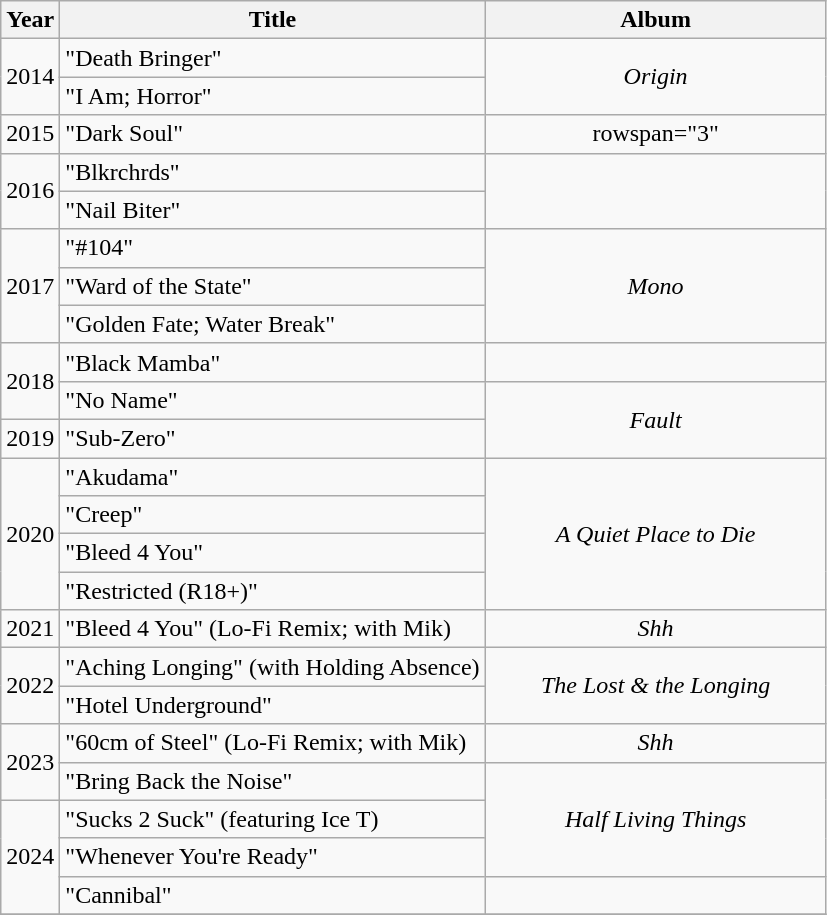<table class="wikitable" style="text-align:center;">
<tr>
<th scope="col">Year</th>
<th scope="col">Title</th>
<th scope="col" width="220">Album</th>
</tr>
<tr>
<td rowspan="2">2014</td>
<td align="left">"Death Bringer"</td>
<td rowspan="2"><em>Origin</em></td>
</tr>
<tr>
<td align="left">"I Am; Horror"</td>
</tr>
<tr>
<td>2015</td>
<td align="left">"Dark Soul"</td>
<td>rowspan="3" </td>
</tr>
<tr>
<td rowspan="2">2016</td>
<td align="left">"Blkrchrds"</td>
</tr>
<tr>
<td align="left">"Nail Biter"</td>
</tr>
<tr>
<td rowspan="3">2017</td>
<td align="left">"#104"</td>
<td rowspan="3"><em>Mono</em></td>
</tr>
<tr>
<td align="left">"Ward of the State"</td>
</tr>
<tr>
<td align="left">"Golden Fate; Water Break"</td>
</tr>
<tr>
<td rowspan="2">2018</td>
<td align="left">"Black Mamba"</td>
<td></td>
</tr>
<tr>
<td align="left">"No Name"</td>
<td rowspan="2"><em>Fault</em></td>
</tr>
<tr>
<td>2019</td>
<td align="left">"Sub-Zero"</td>
</tr>
<tr>
<td rowspan="4">2020</td>
<td align="left">"Akudama"</td>
<td rowspan="4"><em>A Quiet Place to Die</em></td>
</tr>
<tr>
<td align="left">"Creep"</td>
</tr>
<tr>
<td align="left">"Bleed 4 You"</td>
</tr>
<tr>
<td align="left">"Restricted (R18+)"</td>
</tr>
<tr>
<td>2021</td>
<td align="left">"Bleed 4 You" (Lo-Fi Remix; with Mik)</td>
<td><em>Shh</em></td>
</tr>
<tr>
<td rowspan="2">2022</td>
<td align="left">"Aching Longing" (with Holding Absence)</td>
<td rowspan="2"><em>The Lost & the Longing</em></td>
</tr>
<tr>
<td align="left">"Hotel Underground"</td>
</tr>
<tr>
<td rowspan="2">2023</td>
<td align="left">"60cm of Steel" (Lo-Fi Remix; with Mik)</td>
<td><em>Shh</em></td>
</tr>
<tr>
<td align="left">"Bring Back the Noise"</td>
<td rowspan="3"><em>Half Living Things</em></td>
</tr>
<tr>
<td rowspan="3">2024</td>
<td align="left">"Sucks 2 Suck" (featuring Ice T)</td>
</tr>
<tr>
<td align="left">"Whenever You're Ready"</td>
</tr>
<tr>
<td align="left">"Cannibal" </td>
<td></td>
</tr>
<tr>
</tr>
</table>
